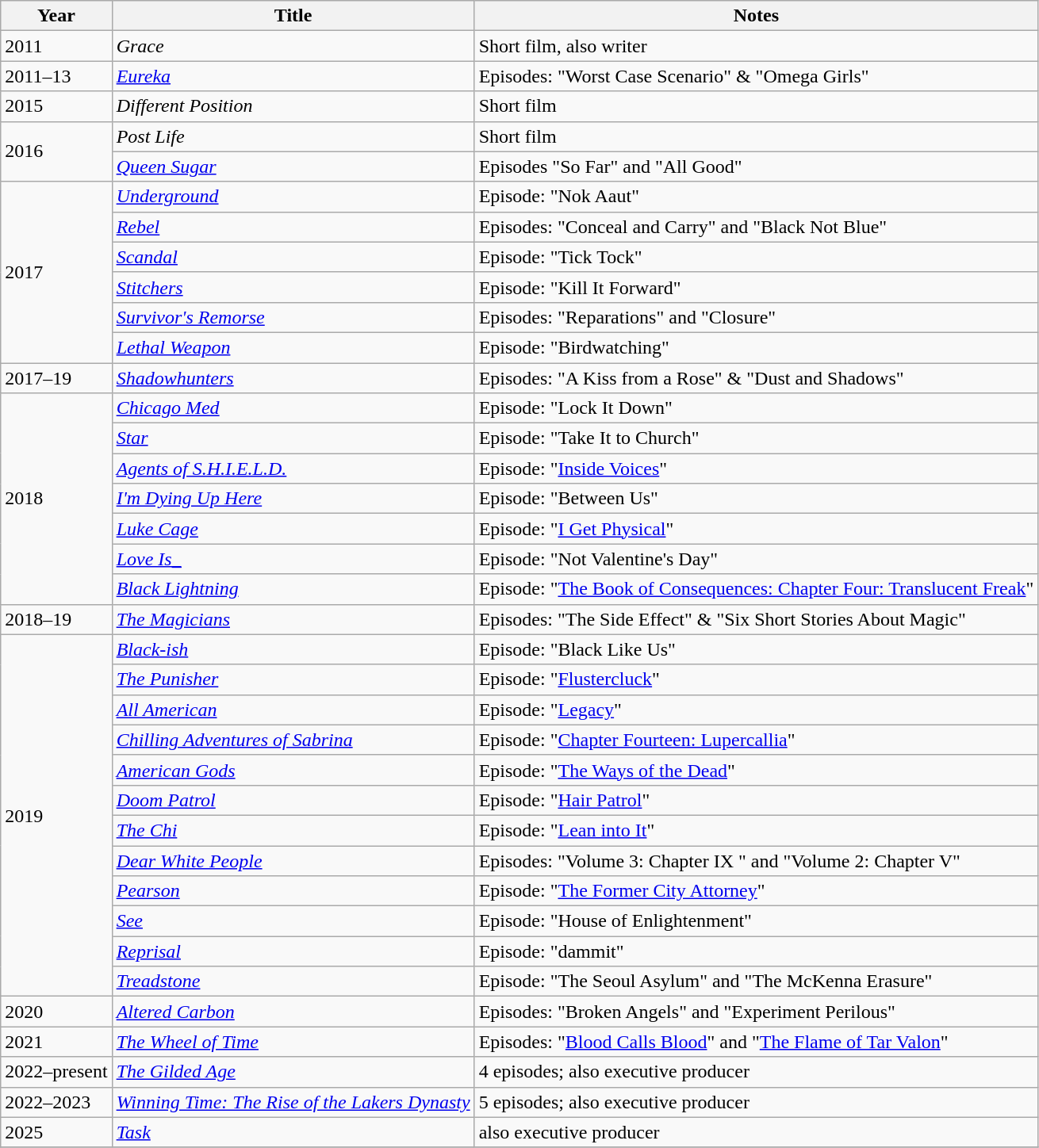<table class="wikitable sortable">
<tr>
<th>Year</th>
<th>Title</th>
<th class="unsortable">Notes</th>
</tr>
<tr>
<td>2011</td>
<td><em>Grace</em></td>
<td>Short film, also writer</td>
</tr>
<tr>
<td>2011–13</td>
<td><em><a href='#'>Eureka</a></em></td>
<td>Episodes: "Worst Case Scenario" & "Omega Girls"</td>
</tr>
<tr>
<td>2015</td>
<td><em>Different Position</em></td>
<td>Short film</td>
</tr>
<tr>
<td rowspan="2">2016</td>
<td><em>Post Life</em></td>
<td>Short film</td>
</tr>
<tr>
<td><em><a href='#'>Queen Sugar</a></em></td>
<td>Episodes "So Far" and "All Good"</td>
</tr>
<tr>
<td rowspan="6">2017</td>
<td><em><a href='#'>Underground</a></em></td>
<td>Episode: "Nok Aaut"</td>
</tr>
<tr>
<td><em><a href='#'>Rebel</a></em></td>
<td>Episodes: "Conceal and Carry" and "Black Not Blue"</td>
</tr>
<tr>
<td><em><a href='#'>Scandal</a> </em></td>
<td>Episode: "Tick Tock"</td>
</tr>
<tr>
<td><em><a href='#'>Stitchers</a></em></td>
<td>Episode: "Kill It Forward"</td>
</tr>
<tr>
<td><em><a href='#'>Survivor's Remorse</a></em></td>
<td>Episodes: "Reparations" and "Closure"</td>
</tr>
<tr>
<td><em><a href='#'>Lethal Weapon</a></em></td>
<td>Episode: "Birdwatching"</td>
</tr>
<tr>
<td>2017–19</td>
<td><em><a href='#'>Shadowhunters</a></em></td>
<td>Episodes: "A Kiss from a Rose" & "Dust and Shadows"</td>
</tr>
<tr>
<td rowspan="7">2018</td>
<td><em><a href='#'>Chicago Med</a></em></td>
<td>Episode: "Lock It Down"</td>
</tr>
<tr>
<td><em><a href='#'>Star</a></em></td>
<td>Episode: "Take It to Church"</td>
</tr>
<tr>
<td><em><a href='#'>Agents of S.H.I.E.L.D.</a></em></td>
<td>Episode: "<a href='#'>Inside Voices</a>"</td>
</tr>
<tr>
<td><em><a href='#'>I'm Dying Up Here</a></em></td>
<td>Episode: "Between Us"</td>
</tr>
<tr>
<td><em><a href='#'>Luke Cage</a></em></td>
<td>Episode: "<a href='#'>I Get Physical</a>"</td>
</tr>
<tr>
<td><em><a href='#'>Love Is_</a></em></td>
<td>Episode: "Not Valentine's Day"</td>
</tr>
<tr>
<td><em><a href='#'>Black Lightning</a></em></td>
<td>Episode: "<a href='#'>The Book of Consequences: Chapter Four: Translucent Freak</a>"</td>
</tr>
<tr>
<td>2018–19</td>
<td><em><a href='#'>The Magicians</a></em></td>
<td>Episodes: "The Side Effect" & "Six Short Stories About Magic"</td>
</tr>
<tr>
<td rowspan="12">2019</td>
<td><em><a href='#'>Black-ish</a></em></td>
<td>Episode: "Black Like Us"</td>
</tr>
<tr>
<td><em><a href='#'>The Punisher</a></em></td>
<td>Episode: "<a href='#'>Flustercluck</a>"</td>
</tr>
<tr>
<td><em><a href='#'>All American</a></em></td>
<td>Episode: "<a href='#'>Legacy</a>"</td>
</tr>
<tr>
<td><em><a href='#'>Chilling Adventures of Sabrina</a></em></td>
<td>Episode: "<a href='#'>Chapter Fourteen: Lupercallia</a>"</td>
</tr>
<tr>
<td><em><a href='#'>American Gods</a></em></td>
<td>Episode: "<a href='#'>The Ways of the Dead</a>"</td>
</tr>
<tr>
<td><em><a href='#'>Doom Patrol</a></em></td>
<td>Episode: "<a href='#'>Hair Patrol</a>"</td>
</tr>
<tr>
<td><em><a href='#'>The Chi</a></em></td>
<td>Episode: "<a href='#'>Lean into It</a>"</td>
</tr>
<tr>
<td><em><a href='#'>Dear White People</a></em></td>
<td>Episodes: "Volume 3: Chapter IX " and "Volume 2: Chapter V"</td>
</tr>
<tr>
<td><em><a href='#'>Pearson</a></em></td>
<td>Episode: "<a href='#'>The Former City Attorney</a>"</td>
</tr>
<tr>
<td><em><a href='#'>See</a></em></td>
<td>Episode: "House of Enlightenment"</td>
</tr>
<tr>
<td><em><a href='#'>Reprisal</a></em></td>
<td>Episode: "dammit"</td>
</tr>
<tr>
<td><em><a href='#'>Treadstone</a></em></td>
<td>Episode: "The Seoul Asylum" and "The McKenna Erasure"</td>
</tr>
<tr>
<td>2020</td>
<td><em><a href='#'>Altered Carbon</a></em></td>
<td>Episodes: "Broken Angels" and "Experiment Perilous"</td>
</tr>
<tr>
<td>2021</td>
<td><em><a href='#'>The Wheel of Time</a> </em></td>
<td>Episodes: "<a href='#'>Blood Calls Blood</a>" and "<a href='#'>The Flame of Tar Valon</a>"</td>
</tr>
<tr>
<td>2022–present</td>
<td><em><a href='#'>The Gilded Age</a></em></td>
<td>4 episodes; also executive producer</td>
</tr>
<tr>
<td>2022–2023</td>
<td><em><a href='#'>Winning Time: The Rise of the Lakers Dynasty</a></em></td>
<td>5 episodes; also executive producer</td>
</tr>
<tr>
<td>2025</td>
<td><em><a href='#'>Task</a></em></td>
<td>also executive producer</td>
</tr>
<tr>
</tr>
</table>
